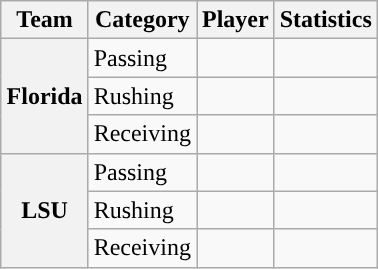<table class="wikitable" style="float:right">
<tr>
<th>Team</th>
<th>Category</th>
<th>Player</th>
<th>Statistics</th>
</tr>
<tr>
<th rowspan=3>Florida</th>
<td>Passing</td>
<td></td>
<td></td>
</tr>
<tr>
<td>Rushing</td>
<td></td>
<td></td>
</tr>
<tr>
<td>Receiving</td>
<td></td>
<td></td>
</tr>
<tr>
<th rowspan=3>LSU</th>
<td>Passing</td>
<td></td>
<td></td>
</tr>
<tr>
<td>Rushing</td>
<td></td>
<td></td>
</tr>
<tr>
<td>Receiving</td>
<td></td>
<td></td>
</tr>
</table>
